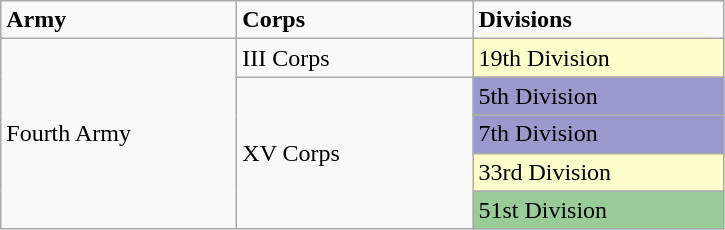<table class="wikitable">
<tr>
<td width="150pt"><strong>Army</strong></td>
<td width="150pt"><strong>Corps</strong></td>
<td width="160pt"><strong>Divisions</strong></td>
</tr>
<tr>
<td rowspan="5">Fourth Army</td>
<td>III Corps</td>
<td style="background:#FFFFCC;">19th Division</td>
</tr>
<tr>
<td rowspan="4">XV Corps</td>
<td style="background:#9999CC">5th Division</td>
</tr>
<tr>
<td style="background:#9999CC">7th Division</td>
</tr>
<tr>
<td style="background:#FFFFCC;">33rd Division</td>
</tr>
<tr>
<td style="background:#99CC99">51st Division</td>
</tr>
</table>
